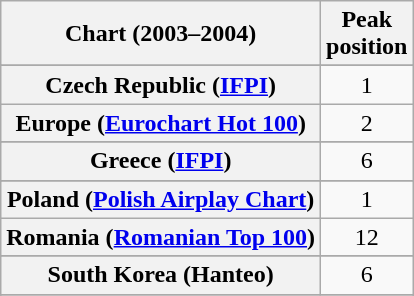<table class="wikitable sortable plainrowheaders" style="text-align:center">
<tr>
<th>Chart (2003–2004)</th>
<th>Peak<br>position</th>
</tr>
<tr>
</tr>
<tr>
</tr>
<tr>
</tr>
<tr>
</tr>
<tr>
</tr>
<tr>
<th scope="row">Czech Republic (<a href='#'>IFPI</a>)</th>
<td>1</td>
</tr>
<tr>
<th scope="row">Europe (<a href='#'>Eurochart Hot 100</a>)</th>
<td>2</td>
</tr>
<tr>
</tr>
<tr>
</tr>
<tr>
</tr>
<tr>
<th scope="row">Greece (<a href='#'>IFPI</a>)</th>
<td>6</td>
</tr>
<tr>
</tr>
<tr>
</tr>
<tr>
</tr>
<tr>
</tr>
<tr>
</tr>
<tr>
</tr>
<tr>
</tr>
<tr>
</tr>
<tr>
</tr>
<tr>
<th scope="row">Poland (<a href='#'>Polish Airplay Chart</a>)</th>
<td>1</td>
</tr>
<tr>
<th scope="row">Romania (<a href='#'>Romanian Top 100</a>)</th>
<td>12</td>
</tr>
<tr>
</tr>
<tr>
<th scope="row">South Korea (Hanteo)</th>
<td>6</td>
</tr>
<tr>
</tr>
<tr>
</tr>
<tr>
</tr>
<tr>
</tr>
<tr>
</tr>
</table>
